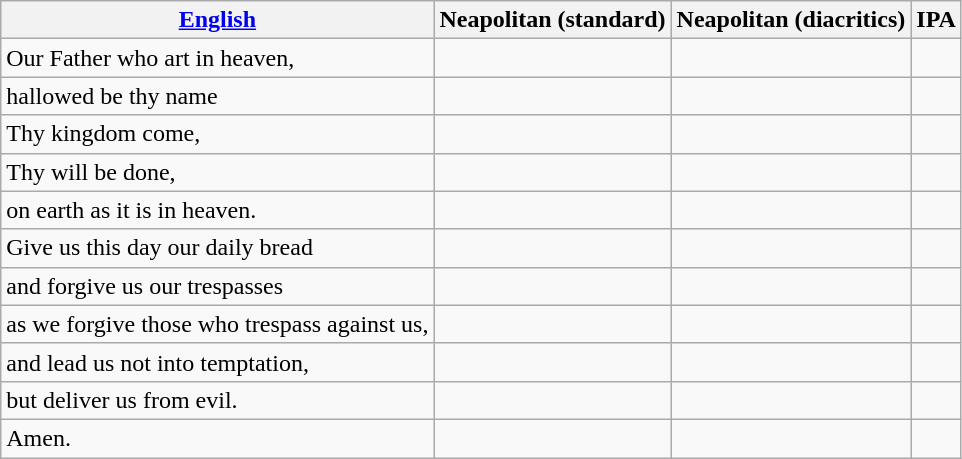<table class="wikitable">
<tr>
<th><a href='#'>English</a></th>
<th>Neapolitan (standard)</th>
<th>Neapolitan (diacritics)</th>
<th>IPA</th>
</tr>
<tr>
<td>Our Father who art in heaven,</td>
<td></td>
<td></td>
<td></td>
</tr>
<tr>
<td>hallowed be thy name</td>
<td></td>
<td></td>
<td></td>
</tr>
<tr>
<td>Thy kingdom come,</td>
<td></td>
<td></td>
<td></td>
</tr>
<tr>
<td>Thy will be done,</td>
<td></td>
<td></td>
<td></td>
</tr>
<tr>
<td>on earth as it is in heaven.</td>
<td></td>
<td></td>
<td></td>
</tr>
<tr>
<td>Give us this day our daily bread</td>
<td></td>
<td></td>
<td></td>
</tr>
<tr>
<td>and forgive us our trespasses</td>
<td></td>
<td></td>
<td></td>
</tr>
<tr>
<td>as we forgive those who trespass against us,</td>
<td></td>
<td></td>
<td></td>
</tr>
<tr>
<td>and lead us not into temptation,</td>
<td></td>
<td></td>
<td></td>
</tr>
<tr>
<td>but deliver us from evil.</td>
<td></td>
<td></td>
<td></td>
</tr>
<tr>
<td>Amen.</td>
<td></td>
<td></td>
<td></td>
</tr>
</table>
